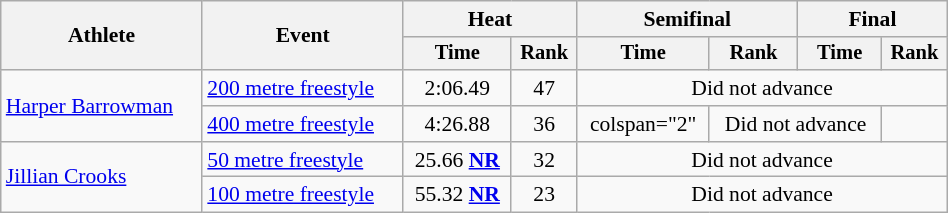<table class="wikitable" style="text-align:center; font-size:90%; width:50%;">
<tr>
<th rowspan="2">Athlete</th>
<th rowspan="2">Event</th>
<th colspan="2">Heat</th>
<th colspan="2">Semifinal</th>
<th colspan="2">Final</th>
</tr>
<tr style="font-size:95%">
<th>Time</th>
<th>Rank</th>
<th>Time</th>
<th>Rank</th>
<th>Time</th>
<th>Rank</th>
</tr>
<tr>
<td align=left rowspan=2><a href='#'>Harper Barrowman</a></td>
<td align=left><a href='#'>200 metre freestyle</a></td>
<td>2:06.49</td>
<td>47</td>
<td colspan=4>Did not advance</td>
</tr>
<tr>
<td align=left><a href='#'>400 metre freestyle</a></td>
<td>4:26.88</td>
<td>36</td>
<td>colspan="2" </td>
<td colspan="2">Did not advance</td>
</tr>
<tr>
<td align=left rowspan=2><a href='#'>Jillian Crooks</a></td>
<td align=left><a href='#'>50 metre freestyle</a></td>
<td>25.66 <strong><a href='#'>NR</a></strong></td>
<td>32</td>
<td colspan=4>Did not advance</td>
</tr>
<tr>
<td align=left><a href='#'>100 metre freestyle</a></td>
<td>55.32 <strong><a href='#'>NR</a></strong></td>
<td>23</td>
<td colspan=4>Did not advance</td>
</tr>
</table>
